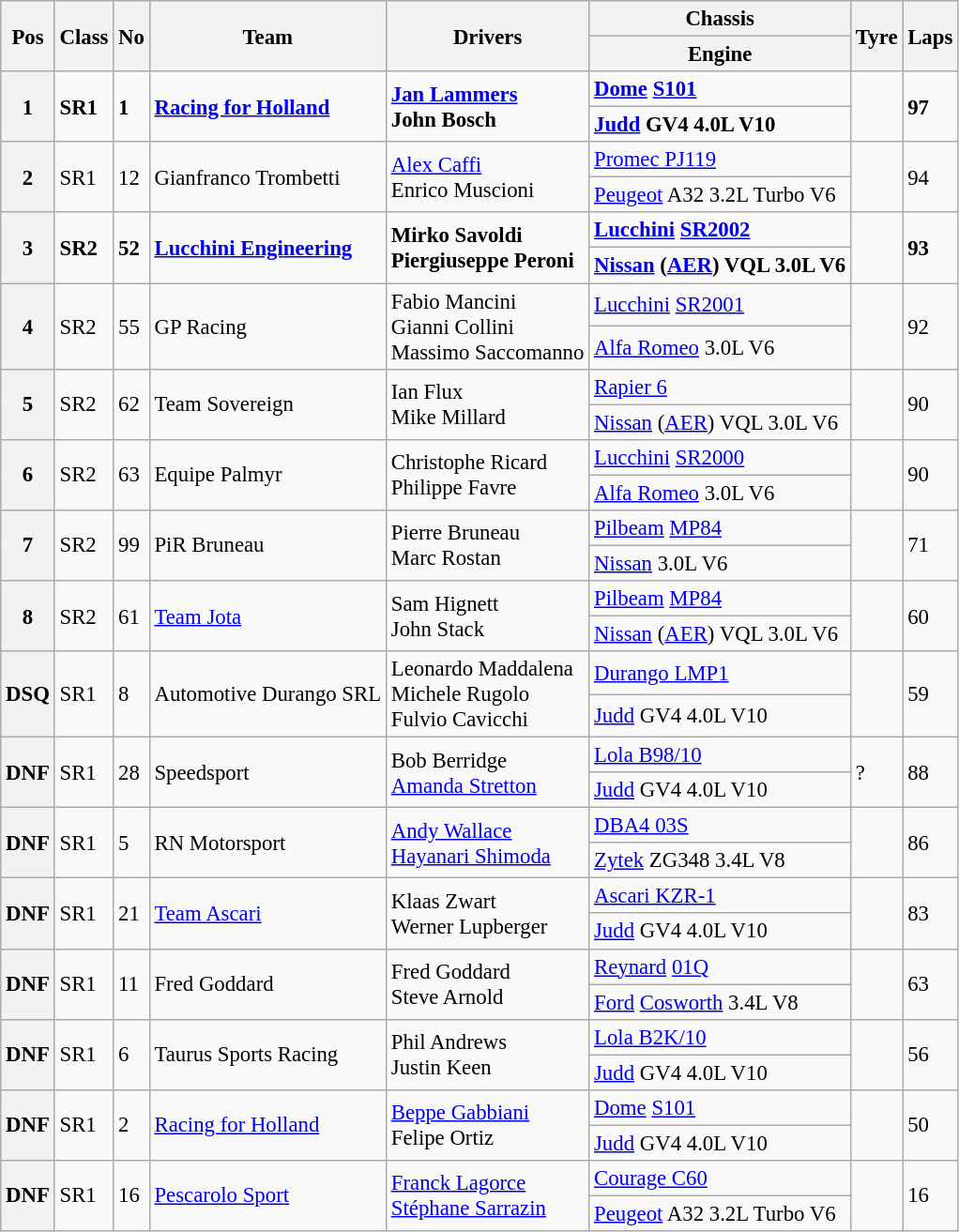<table class="wikitable" style="font-size: 95%;">
<tr>
<th rowspan=2>Pos</th>
<th rowspan=2>Class</th>
<th rowspan=2>No</th>
<th rowspan=2>Team</th>
<th rowspan=2>Drivers</th>
<th>Chassis</th>
<th rowspan=2>Tyre</th>
<th rowspan=2>Laps</th>
</tr>
<tr>
<th>Engine</th>
</tr>
<tr style="font-weight:bold">
<th rowspan=2>1</th>
<td rowspan=2>SR1</td>
<td rowspan=2>1</td>
<td rowspan=2> <a href='#'>Racing for Holland</a></td>
<td rowspan=2> <a href='#'>Jan Lammers</a><br> John Bosch</td>
<td><a href='#'>Dome</a> <a href='#'>S101</a></td>
<td rowspan=2></td>
<td rowspan=2>97</td>
</tr>
<tr style="font-weight:bold">
<td><a href='#'>Judd</a> GV4 4.0L V10</td>
</tr>
<tr>
<th rowspan=2>2</th>
<td rowspan=2>SR1</td>
<td rowspan=2>12</td>
<td rowspan=2> Gianfranco Trombetti</td>
<td rowspan=2> <a href='#'>Alex Caffi</a><br> Enrico Muscioni</td>
<td><a href='#'>Promec PJ119</a></td>
<td rowspan=2></td>
<td rowspan=2>94</td>
</tr>
<tr>
<td><a href='#'>Peugeot</a> A32 3.2L Turbo V6</td>
</tr>
<tr style="font-weight:bold">
<th rowspan=2>3</th>
<td rowspan=2>SR2</td>
<td rowspan=2>52</td>
<td rowspan=2> <a href='#'>Lucchini Engineering</a></td>
<td rowspan=2> Mirko Savoldi<br> Piergiuseppe Peroni</td>
<td><a href='#'>Lucchini</a> <a href='#'>SR2002</a></td>
<td rowspan=2></td>
<td rowspan=2>93</td>
</tr>
<tr style="font-weight:bold">
<td><a href='#'>Nissan</a> (<a href='#'>AER</a>) VQL 3.0L V6</td>
</tr>
<tr>
<th rowspan=2>4</th>
<td rowspan=2>SR2</td>
<td rowspan=2>55</td>
<td rowspan=2> GP Racing</td>
<td rowspan=2> Fabio Mancini<br> Gianni Collini<br> Massimo Saccomanno</td>
<td><a href='#'>Lucchini</a> <a href='#'>SR2001</a></td>
<td rowspan=2></td>
<td rowspan=2>92</td>
</tr>
<tr>
<td><a href='#'>Alfa Romeo</a> 3.0L V6</td>
</tr>
<tr>
<th rowspan=2>5</th>
<td rowspan=2>SR2</td>
<td rowspan=2>62</td>
<td rowspan=2> Team Sovereign</td>
<td rowspan=2> Ian Flux<br> Mike Millard</td>
<td><a href='#'>Rapier 6</a></td>
<td rowspan=2></td>
<td rowspan=2>90</td>
</tr>
<tr>
<td><a href='#'>Nissan</a> (<a href='#'>AER</a>) VQL 3.0L V6</td>
</tr>
<tr>
<th rowspan=2>6</th>
<td rowspan=2>SR2</td>
<td rowspan=2>63</td>
<td rowspan=2> Equipe Palmyr</td>
<td rowspan=2> Christophe Ricard<br> Philippe Favre</td>
<td><a href='#'>Lucchini</a> <a href='#'>SR2000</a></td>
<td rowspan=2></td>
<td rowspan=2>90</td>
</tr>
<tr>
<td><a href='#'>Alfa Romeo</a> 3.0L V6</td>
</tr>
<tr>
<th rowspan=2>7</th>
<td rowspan=2>SR2</td>
<td rowspan=2>99</td>
<td rowspan=2> PiR Bruneau</td>
<td rowspan=2> Pierre Bruneau<br> Marc Rostan</td>
<td><a href='#'>Pilbeam</a> <a href='#'>MP84</a></td>
<td rowspan=2></td>
<td rowspan=2>71</td>
</tr>
<tr>
<td><a href='#'>Nissan</a> 3.0L V6</td>
</tr>
<tr>
<th rowspan=2>8</th>
<td rowspan=2>SR2</td>
<td rowspan=2>61</td>
<td rowspan=2> <a href='#'>Team Jota</a></td>
<td rowspan=2> Sam Hignett<br> John Stack</td>
<td><a href='#'>Pilbeam</a> <a href='#'>MP84</a></td>
<td rowspan=2></td>
<td rowspan=2>60</td>
</tr>
<tr>
<td><a href='#'>Nissan</a> (<a href='#'>AER</a>) VQL 3.0L V6</td>
</tr>
<tr>
<th rowspan=2>DSQ</th>
<td rowspan=2>SR1</td>
<td rowspan=2>8</td>
<td rowspan=2> Automotive Durango SRL</td>
<td rowspan=2> Leonardo Maddalena<br> Michele Rugolo<br> Fulvio Cavicchi</td>
<td><a href='#'>Durango LMP1</a></td>
<td rowspan=2></td>
<td rowspan=2>59</td>
</tr>
<tr>
<td><a href='#'>Judd</a> GV4 4.0L V10</td>
</tr>
<tr>
<th rowspan=2>DNF</th>
<td rowspan=2>SR1</td>
<td rowspan=2>28</td>
<td rowspan=2> Speedsport</td>
<td rowspan=2> Bob Berridge<br> <a href='#'>Amanda Stretton</a></td>
<td><a href='#'>Lola B98/10</a></td>
<td rowspan=2>?</td>
<td rowspan=2>88</td>
</tr>
<tr>
<td><a href='#'>Judd</a> GV4 4.0L V10</td>
</tr>
<tr>
<th rowspan=2>DNF</th>
<td rowspan=2>SR1</td>
<td rowspan=2>5</td>
<td rowspan=2> RN Motorsport</td>
<td rowspan=2> <a href='#'>Andy Wallace</a><br> <a href='#'>Hayanari Shimoda</a></td>
<td><a href='#'>DBA4 03S</a></td>
<td rowspan=2></td>
<td rowspan=2>86</td>
</tr>
<tr>
<td><a href='#'>Zytek</a> ZG348 3.4L V8</td>
</tr>
<tr>
<th rowspan=2>DNF</th>
<td rowspan=2>SR1</td>
<td rowspan=2>21</td>
<td rowspan=2> <a href='#'>Team Ascari</a></td>
<td rowspan=2> Klaas Zwart<br> Werner Lupberger</td>
<td><a href='#'>Ascari KZR-1</a></td>
<td rowspan=2></td>
<td rowspan=2>83</td>
</tr>
<tr>
<td><a href='#'>Judd</a> GV4 4.0L V10</td>
</tr>
<tr>
<th rowspan=2>DNF</th>
<td rowspan=2>SR1</td>
<td rowspan=2>11</td>
<td rowspan=2> Fred Goddard</td>
<td rowspan=2> Fred Goddard<br> Steve Arnold</td>
<td><a href='#'>Reynard</a> <a href='#'>01Q</a></td>
<td rowspan=2></td>
<td rowspan=2>63</td>
</tr>
<tr>
<td><a href='#'>Ford</a> <a href='#'>Cosworth</a> 3.4L V8</td>
</tr>
<tr>
<th rowspan=2>DNF</th>
<td rowspan=2>SR1</td>
<td rowspan=2>6</td>
<td rowspan=2> Taurus Sports Racing</td>
<td rowspan=2> Phil Andrews<br> Justin Keen</td>
<td><a href='#'>Lola B2K/10</a></td>
<td rowspan=2></td>
<td rowspan=2>56</td>
</tr>
<tr>
<td><a href='#'>Judd</a> GV4 4.0L V10</td>
</tr>
<tr>
<th rowspan=2>DNF</th>
<td rowspan=2>SR1</td>
<td rowspan=2>2</td>
<td rowspan=2> <a href='#'>Racing for Holland</a></td>
<td rowspan=2> <a href='#'>Beppe Gabbiani</a><br> Felipe Ortiz</td>
<td><a href='#'>Dome</a> <a href='#'>S101</a></td>
<td rowspan=2></td>
<td rowspan=2>50</td>
</tr>
<tr>
<td><a href='#'>Judd</a> GV4 4.0L V10</td>
</tr>
<tr>
<th rowspan=2>DNF</th>
<td rowspan=2>SR1</td>
<td rowspan=2>16</td>
<td rowspan=2> <a href='#'>Pescarolo Sport</a></td>
<td rowspan=2> <a href='#'>Franck Lagorce</a><br> <a href='#'>Stéphane Sarrazin</a></td>
<td><a href='#'>Courage C60</a></td>
<td rowspan=2></td>
<td rowspan=2>16</td>
</tr>
<tr>
<td><a href='#'>Peugeot</a> A32 3.2L Turbo V6</td>
</tr>
</table>
